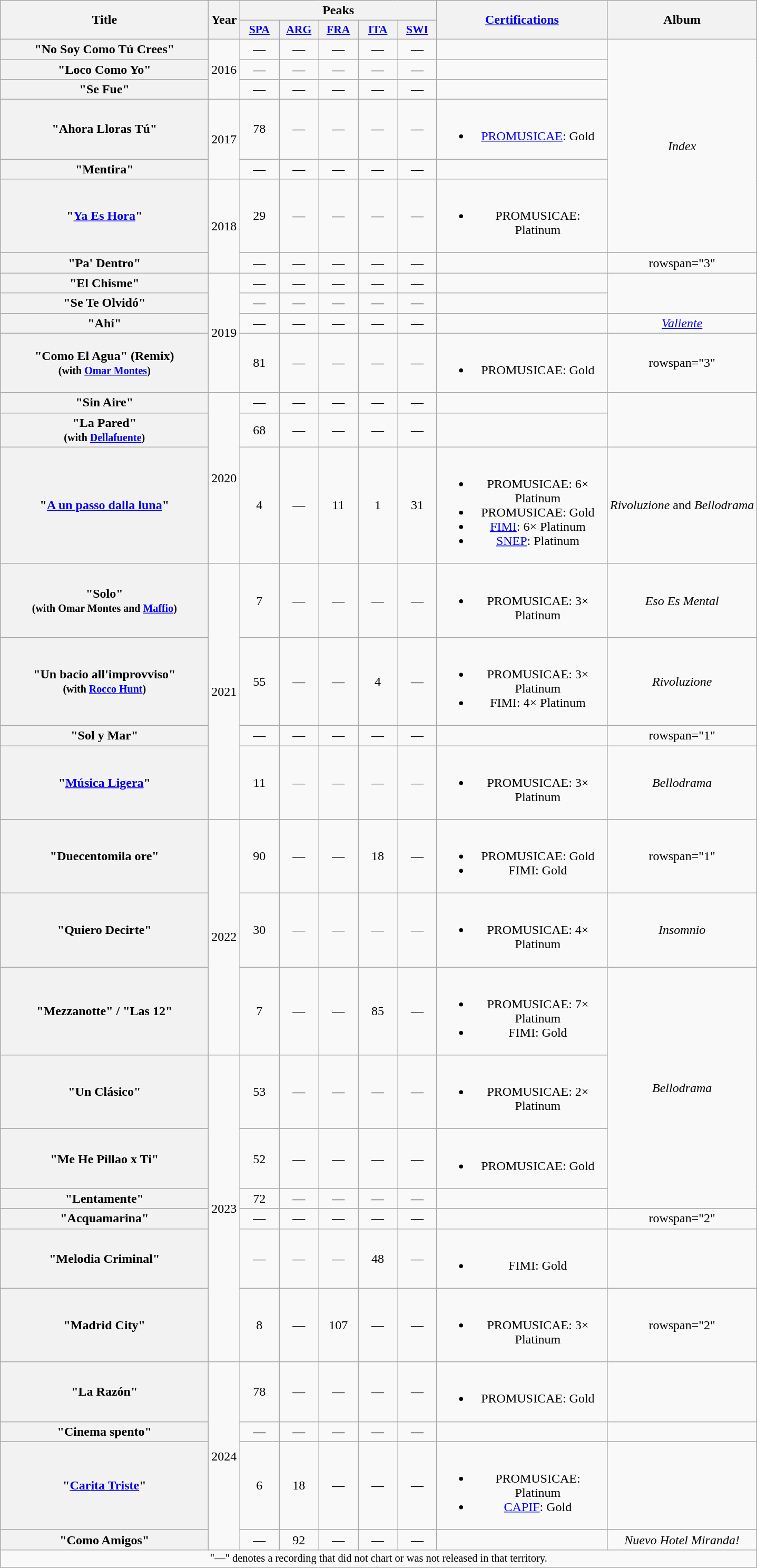<table class="wikitable plainrowheaders" style="text-align:center;">
<tr>
<th scope="col" rowspan="2" style="width:16em;">Title</th>
<th scope="col" rowspan="2" style="width:1em;">Year</th>
<th scope="col" colspan="5">Peaks</th>
<th scope="col" rowspan="2" style="width:13em;"><a href='#'>Certifications</a></th>
<th scope="col" rowspan="2">Album</th>
</tr>
<tr>
<th scope="col" style="width:3em;font-size:90%;"><a href='#'>SPA</a><br></th>
<th scope="col" style="width:3em;font-size:90%;"><a href='#'>ARG</a><br></th>
<th scope="col" style="width:3em;font-size:90%;"><a href='#'>FRA</a><br></th>
<th scope="col" style="width:3em;font-size:90%;"><a href='#'>ITA</a><br></th>
<th scope="col" style="width:3em;font-size:90%;"><a href='#'>SWI</a><br></th>
</tr>
<tr>
<th scope="row">"No Soy Como Tú Crees"</th>
<td rowspan="3">2016</td>
<td>—</td>
<td>—</td>
<td>—</td>
<td>—</td>
<td>—</td>
<td></td>
<td rowspan="6"><em>Index</em></td>
</tr>
<tr>
<th scope="row">"Loco Como Yo"</th>
<td>—</td>
<td>—</td>
<td>—</td>
<td>—</td>
<td>—</td>
<td></td>
</tr>
<tr>
<th scope="row">"Se Fue"</th>
<td>—</td>
<td>—</td>
<td>—</td>
<td>—</td>
<td>—</td>
<td></td>
</tr>
<tr>
<th scope="row">"Ahora Lloras Tú"<br></th>
<td rowspan="2">2017</td>
<td>78</td>
<td>—</td>
<td>—</td>
<td>—</td>
<td>—</td>
<td><br><ul><li><a href='#'>PROMUSICAE</a>: Gold</li></ul></td>
</tr>
<tr>
<th scope="row">"Mentira"<br></th>
<td>—</td>
<td>—</td>
<td>—</td>
<td>—</td>
<td>—</td>
<td></td>
</tr>
<tr>
<th scope="row">"<a href='#'>Ya Es Hora</a>"<br></th>
<td rowspan="2">2018</td>
<td>29</td>
<td>—</td>
<td>—</td>
<td>—</td>
<td>—</td>
<td><br><ul><li>PROMUSICAE: Platinum</li></ul></td>
</tr>
<tr>
<th scope="row">"Pa' Dentro"<br></th>
<td>—</td>
<td>—</td>
<td>—</td>
<td>—</td>
<td>—</td>
<td></td>
<td>rowspan="3" </td>
</tr>
<tr>
<th scope="row">"El Chisme"<br></th>
<td rowspan="4">2019</td>
<td>—</td>
<td>—</td>
<td>—</td>
<td>—</td>
<td>—</td>
<td></td>
</tr>
<tr>
<th scope="row">"Se Te Olvidó"<br></th>
<td>—</td>
<td>—</td>
<td>—</td>
<td>—</td>
<td>—</td>
<td></td>
</tr>
<tr>
<th scope="row">"Ahí"<br></th>
<td>—</td>
<td>—</td>
<td>—</td>
<td>—</td>
<td>—</td>
<td></td>
<td><em><a href='#'>Valiente</a></em></td>
</tr>
<tr>
<th scope="row">"Como El Agua" (Remix)<br><small>(with <a href='#'>Omar Montes</a>)</small></th>
<td>81</td>
<td>—</td>
<td>—</td>
<td>—</td>
<td>—</td>
<td><br><ul><li>PROMUSICAE: Gold</li></ul></td>
<td>rowspan="3" </td>
</tr>
<tr>
<th scope="row">"Sin Aire"</th>
<td rowspan="3">2020</td>
<td>—</td>
<td>—</td>
<td>—</td>
<td>—</td>
<td>—</td>
<td></td>
</tr>
<tr>
<th scope="row">"La Pared"<br><small>(with <a href='#'>Dellafuente</a>)</small></th>
<td>68</td>
<td>—</td>
<td>—</td>
<td>—</td>
<td>—</td>
<td></td>
</tr>
<tr>
<th scope="row">"<a href='#'>A un passo dalla luna</a>"<br></th>
<td>4</td>
<td>—</td>
<td>11</td>
<td>1</td>
<td>31</td>
<td><br><ul><li>PROMUSICAE: 6× Platinum</li><li>PROMUSICAE: Gold </li><li><a href='#'>FIMI</a>: 6× Platinum</li><li><a href='#'>SNEP</a>: Platinum</li></ul></td>
<td><em>Rivoluzione</em> and <em>Bellodrama</em></td>
</tr>
<tr>
<th scope="row">"Solo"<br><small>(with Omar Montes and <a href='#'>Maffio</a>)</small></th>
<td rowspan="4">2021</td>
<td>7</td>
<td>—</td>
<td>—</td>
<td>—</td>
<td>—</td>
<td><br><ul><li>PROMUSICAE: 3× Platinum</li></ul></td>
<td><em>Eso Es Mental</em></td>
</tr>
<tr>
<th scope="row">"Un bacio all'improvviso"<br><small>(with <a href='#'>Rocco Hunt</a>)</small></th>
<td>55</td>
<td>—</td>
<td>—</td>
<td>4</td>
<td>—</td>
<td><br><ul><li>PROMUSICAE: 3× Platinum</li><li>FIMI: 4× Platinum</li></ul></td>
<td><em>Rivoluzione</em></td>
</tr>
<tr>
<th scope="row">"Sol y Mar"<br></th>
<td>—</td>
<td>—</td>
<td>—</td>
<td>—</td>
<td>—</td>
<td></td>
<td>rowspan="1" </td>
</tr>
<tr>
<th scope="row">"<a href='#'>Música Ligera</a>"</th>
<td>11</td>
<td>—</td>
<td>—</td>
<td>—</td>
<td>—</td>
<td><br><ul><li>PROMUSICAE: 3× Platinum</li></ul></td>
<td><em>Bellodrama</em></td>
</tr>
<tr>
<th scope="row">"Duecentomila ore"</th>
<td rowspan="3">2022</td>
<td>90</td>
<td>—</td>
<td>—</td>
<td>18</td>
<td>—</td>
<td><br><ul><li>PROMUSICAE: Gold</li><li>FIMI: Gold</li></ul></td>
<td>rowspan="1" </td>
</tr>
<tr>
<th scope="row">"Quiero Decirte"<br></th>
<td>30</td>
<td>—</td>
<td>—</td>
<td>—</td>
<td>—</td>
<td><br><ul><li>PROMUSICAE: 4× Platinum</li></ul></td>
<td><em>Insomnio</em></td>
</tr>
<tr>
<th scope="row">"Mezzanotte" / "Las 12"<br></th>
<td>7</td>
<td>—</td>
<td>—</td>
<td>85</td>
<td>—</td>
<td><br><ul><li>PROMUSICAE: 7× Platinum</li><li>FIMI: Gold</li></ul></td>
<td rowspan="4"><em>Bellodrama</em></td>
</tr>
<tr>
<th scope="row">"Un Clásico"</th>
<td rowspan="6">2023</td>
<td>53</td>
<td>—</td>
<td>—</td>
<td>—</td>
<td>—</td>
<td><br><ul><li>PROMUSICAE: 2× Platinum</li></ul></td>
</tr>
<tr>
<th scope="row">"Me He Pillao x Ti"<br></th>
<td>52</td>
<td>—</td>
<td>—</td>
<td>—</td>
<td>—</td>
<td><br><ul><li>PROMUSICAE: Gold</li></ul></td>
</tr>
<tr>
<th scope="row">"Lentamente"</th>
<td>72</td>
<td>—</td>
<td>—</td>
<td>—</td>
<td>—</td>
<td></td>
</tr>
<tr>
<th scope="row">"Acquamarina"<br></th>
<td>—</td>
<td>—</td>
<td>—</td>
<td>—</td>
<td>—</td>
<td></td>
<td>rowspan="2" </td>
</tr>
<tr>
<th scope="row">"Melodia Criminal"<br></th>
<td>—</td>
<td>—</td>
<td>—</td>
<td>48</td>
<td>—</td>
<td><br><ul><li>FIMI: Gold</li></ul></td>
</tr>
<tr>
<th scope="row">"Madrid City"</th>
<td>8</td>
<td>—</td>
<td>107</td>
<td>—</td>
<td>—</td>
<td><br><ul><li>PROMUSICAE: 3× Platinum</li></ul></td>
<td>rowspan="2" </td>
</tr>
<tr>
<th scope="row">"La Razón"<br></th>
<td rowspan="4">2024</td>
<td>78</td>
<td>—</td>
<td>—</td>
<td>—</td>
<td>—</td>
<td><br><ul><li>PROMUSICAE: Gold</li></ul></td>
</tr>
<tr>
<th scope="row">"Cinema spento"<br></th>
<td>—</td>
<td>—</td>
<td>—</td>
<td>—</td>
<td>—</td>
<td></td>
<td></td>
</tr>
<tr>
<th scope="row">"<a href='#'>Carita Triste</a>"<br></th>
<td>6</td>
<td>18</td>
<td>—</td>
<td>—</td>
<td>—</td>
<td><br><ul><li>PROMUSICAE: Platinum</li><li><a href='#'>CAPIF</a>: Gold</li></ul></td>
<td></td>
</tr>
<tr>
<th scope="row">"Como Amigos"<br></th>
<td>—</td>
<td>92</td>
<td>—</td>
<td>—</td>
<td>—</td>
<td></td>
<td><em>Nuevo Hotel Miranda!</em></td>
</tr>
<tr>
<td colspan="15" style="text-align:center; font-size:85%;">"—" denotes a recording that did not chart or was not released in that territory.</td>
</tr>
</table>
